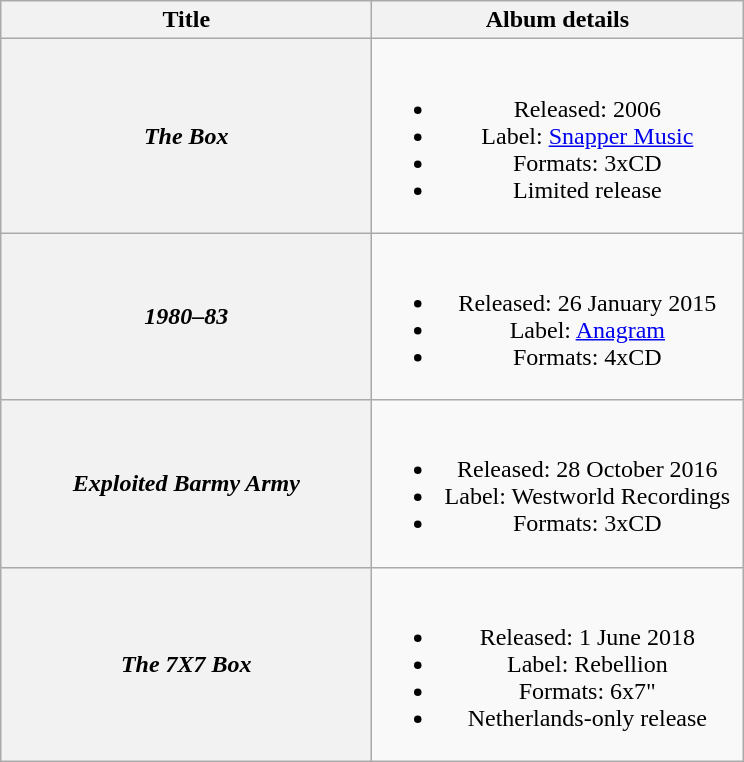<table class="wikitable plainrowheaders" style="text-align:center;">
<tr>
<th scope="col" style="width:15em;">Title</th>
<th scope="col" style="width:15em;">Album details</th>
</tr>
<tr>
<th scope="row"><em>The Box</em></th>
<td><br><ul><li>Released: 2006</li><li>Label: <a href='#'>Snapper Music</a></li><li>Formats: 3xCD</li><li>Limited release</li></ul></td>
</tr>
<tr>
<th scope="row"><em>1980–83</em></th>
<td><br><ul><li>Released: 26 January 2015</li><li>Label: <a href='#'>Anagram</a></li><li>Formats: 4xCD</li></ul></td>
</tr>
<tr>
<th scope="row"><em>Exploited Barmy Army</em></th>
<td><br><ul><li>Released: 28 October 2016</li><li>Label: Westworld Recordings</li><li>Formats: 3xCD</li></ul></td>
</tr>
<tr>
<th scope="row"><em>The 7X7 Box</em></th>
<td><br><ul><li>Released: 1 June 2018</li><li>Label: Rebellion</li><li>Formats: 6x7"</li><li>Netherlands-only release</li></ul></td>
</tr>
</table>
